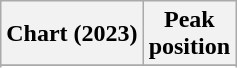<table class="wikitable sortable plainrowheaders" style="text-align:center;">
<tr>
<th scope="col">Chart (2023)</th>
<th scope="col">Peak<br>position</th>
</tr>
<tr>
</tr>
<tr>
</tr>
<tr>
</tr>
<tr>
</tr>
<tr>
</tr>
<tr>
</tr>
<tr>
</tr>
<tr>
</tr>
<tr>
</tr>
<tr>
</tr>
<tr>
</tr>
</table>
